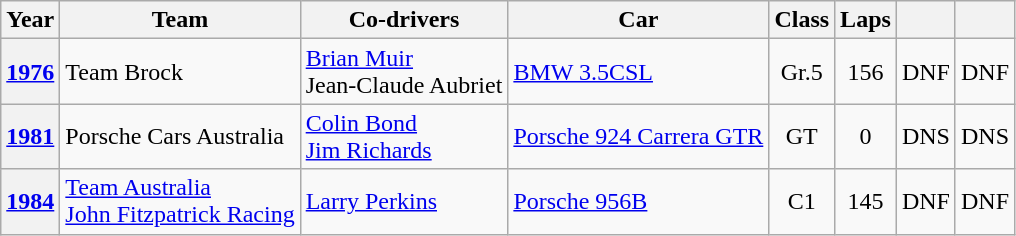<table class="wikitable" style="text-align:center">
<tr>
<th>Year</th>
<th>Team</th>
<th>Co-drivers</th>
<th>Car</th>
<th>Class</th>
<th>Laps</th>
<th></th>
<th></th>
</tr>
<tr>
<th><a href='#'>1976</a></th>
<td align="left"> Team Brock</td>
<td align="left"> <a href='#'>Brian Muir</a><br> Jean-Claude Aubriet</td>
<td align="left"><a href='#'>BMW 3.5CSL</a></td>
<td>Gr.5</td>
<td>156</td>
<td>DNF</td>
<td>DNF</td>
</tr>
<tr>
<th><a href='#'>1981</a></th>
<td align="left"> Porsche Cars Australia</td>
<td align="left"> <a href='#'>Colin Bond</a><br> <a href='#'>Jim Richards</a></td>
<td align="left"><a href='#'>Porsche 924 Carrera GTR</a></td>
<td>GT</td>
<td>0</td>
<td>DNS</td>
<td>DNS</td>
</tr>
<tr>
<th><a href='#'>1984</a></th>
<td align="left"> <a href='#'>Team Australia</a><br> <a href='#'>John Fitzpatrick Racing</a></td>
<td align="left"> <a href='#'>Larry Perkins</a></td>
<td align="left"><a href='#'>Porsche 956B</a></td>
<td>C1</td>
<td>145</td>
<td>DNF</td>
<td>DNF</td>
</tr>
</table>
